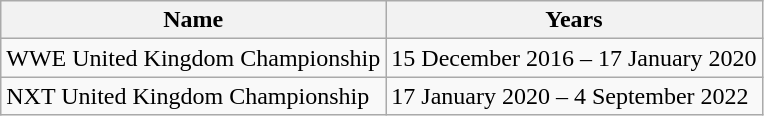<table class="wikitable">
<tr>
<th>Name</th>
<th>Years</th>
</tr>
<tr>
<td>WWE United Kingdom Championship</td>
<td>15 December 2016 – 17 January 2020</td>
</tr>
<tr>
<td>NXT United Kingdom Championship</td>
<td>17 January 2020 – 4 September 2022</td>
</tr>
</table>
